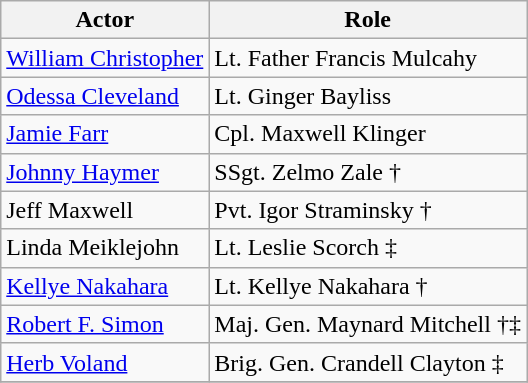<table class="wikitable">
<tr>
<th>Actor</th>
<th>Role</th>
</tr>
<tr>
<td><a href='#'>William Christopher</a></td>
<td>Lt. Father Francis Mulcahy</td>
</tr>
<tr>
<td><a href='#'>Odessa Cleveland</a></td>
<td>Lt. Ginger Bayliss</td>
</tr>
<tr>
<td><a href='#'>Jamie Farr</a></td>
<td>Cpl. Maxwell Klinger</td>
</tr>
<tr>
<td><a href='#'>Johnny Haymer</a></td>
<td>SSgt. Zelmo Zale †</td>
</tr>
<tr>
<td>Jeff Maxwell</td>
<td>Pvt. Igor Straminsky †</td>
</tr>
<tr>
<td>Linda Meiklejohn</td>
<td>Lt. Leslie Scorch ‡</td>
</tr>
<tr>
<td><a href='#'>Kellye Nakahara</a></td>
<td>Lt. Kellye Nakahara †</td>
</tr>
<tr>
<td><a href='#'>Robert F. Simon</a></td>
<td>Maj. Gen. Maynard Mitchell †‡</td>
</tr>
<tr>
<td><a href='#'>Herb Voland</a></td>
<td>Brig. Gen. Crandell Clayton ‡</td>
</tr>
<tr>
</tr>
</table>
